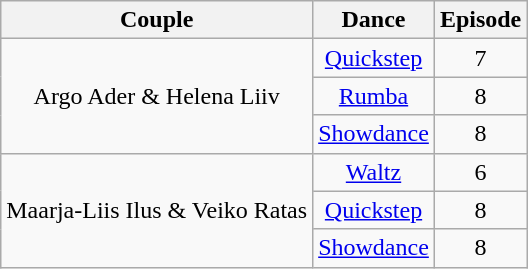<table class="wikitable">
<tr>
<th>Couple</th>
<th>Dance</th>
<th>Episode</th>
</tr>
<tr -->
<td align="center" rowspan="3">Argo Ader & Helena Liiv</td>
<td align="center"><a href='#'>Quickstep</a></td>
<td align="center">7</td>
</tr>
<tr>
<td align="center"><a href='#'>Rumba</a></td>
<td align="center">8</td>
</tr>
<tr>
<td align="center"><a href='#'>Showdance</a></td>
<td align="center">8</td>
</tr>
<tr>
<td align="center" rowspan="3">Maarja-Liis Ilus & Veiko Ratas</td>
<td align="center"><a href='#'>Waltz</a></td>
<td align="center">6</td>
</tr>
<tr>
<td align="center"><a href='#'>Quickstep</a></td>
<td align="center">8</td>
</tr>
<tr>
<td align="center"><a href='#'>Showdance</a></td>
<td align="center">8</td>
</tr>
</table>
